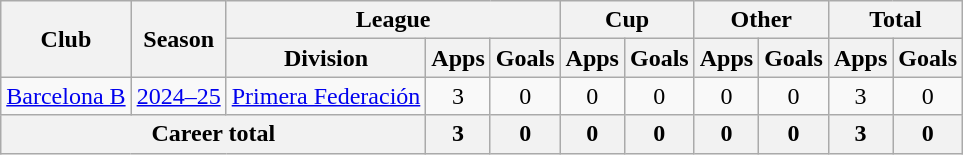<table class=wikitable style=text-align:center>
<tr>
<th rowspan="2">Club</th>
<th rowspan="2">Season</th>
<th colspan="3">League</th>
<th colspan="2">Cup</th>
<th colspan="2">Other</th>
<th colspan="2">Total</th>
</tr>
<tr>
<th>Division</th>
<th>Apps</th>
<th>Goals</th>
<th>Apps</th>
<th>Goals</th>
<th>Apps</th>
<th>Goals</th>
<th>Apps</th>
<th>Goals</th>
</tr>
<tr>
<td><a href='#'>Barcelona B</a></td>
<td><a href='#'>2024–25</a></td>
<td><a href='#'>Primera Federación</a></td>
<td>3</td>
<td>0</td>
<td>0</td>
<td>0</td>
<td>0</td>
<td>0</td>
<td>3</td>
<td>0</td>
</tr>
<tr>
<th colspan="3"><strong>Career total</strong></th>
<th>3</th>
<th>0</th>
<th>0</th>
<th>0</th>
<th>0</th>
<th>0</th>
<th>3</th>
<th>0</th>
</tr>
</table>
